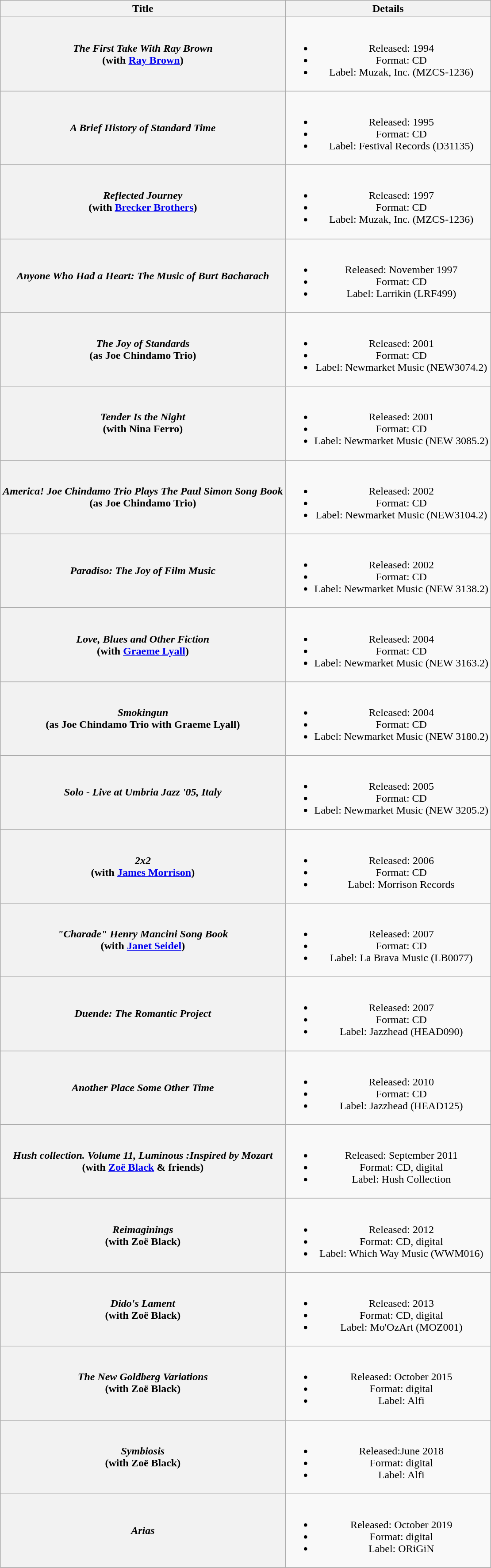<table class="wikitable plainrowheaders" style="text-align:center;" border="1">
<tr>
<th>Title</th>
<th>Details</th>
</tr>
<tr>
<th scope="row"><em>The First Take With Ray Brown</em> <br> (with <a href='#'>Ray Brown</a>)</th>
<td><br><ul><li>Released: 1994</li><li>Format: CD</li><li>Label: Muzak, Inc. (MZCS-1236)</li></ul></td>
</tr>
<tr>
<th scope="row"><em>A Brief History of Standard Time</em></th>
<td><br><ul><li>Released: 1995</li><li>Format: CD</li><li>Label: Festival Records (D31135)</li></ul></td>
</tr>
<tr>
<th scope="row"><em>Reflected Journey</em> <br> (with <a href='#'>Brecker Brothers</a>)</th>
<td><br><ul><li>Released: 1997</li><li>Format: CD</li><li>Label: Muzak, Inc. (MZCS-1236)</li></ul></td>
</tr>
<tr>
<th scope="row"><em>Anyone Who Had a Heart: The Music of Burt Bacharach</em></th>
<td><br><ul><li>Released: November 1997</li><li>Format: CD</li><li>Label: Larrikin (LRF499)</li></ul></td>
</tr>
<tr>
<th scope="row"><em>The Joy of Standards</em> <br> (as Joe Chindamo Trio)</th>
<td><br><ul><li>Released: 2001</li><li>Format: CD</li><li>Label: Newmarket Music (NEW3074.2)</li></ul></td>
</tr>
<tr>
<th scope="row"><em>Tender Is the Night</em> <br> (with Nina Ferro)</th>
<td><br><ul><li>Released: 2001</li><li>Format: CD</li><li>Label: Newmarket Music (NEW 3085.2)</li></ul></td>
</tr>
<tr>
<th scope="row"><em>America! Joe Chindamo Trio Plays The Paul Simon Song Book</em> <br> (as Joe Chindamo Trio)</th>
<td><br><ul><li>Released: 2002</li><li>Format: CD</li><li>Label: Newmarket Music (NEW3104.2)</li></ul></td>
</tr>
<tr>
<th scope="row"><em>Paradiso: The Joy of Film Music</em></th>
<td><br><ul><li>Released: 2002</li><li>Format: CD</li><li>Label: Newmarket Music (NEW 3138.2)</li></ul></td>
</tr>
<tr>
<th scope="row"><em>Love, Blues and Other Fiction</em> <br> (with <a href='#'>Graeme Lyall</a>)</th>
<td><br><ul><li>Released: 2004</li><li>Format: CD</li><li>Label: Newmarket Music (NEW 3163.2)</li></ul></td>
</tr>
<tr>
<th scope="row"><em>Smokingun</em> <br> (as Joe Chindamo Trio with Graeme Lyall)</th>
<td><br><ul><li>Released: 2004</li><li>Format: CD</li><li>Label: Newmarket Music (NEW 3180.2)</li></ul></td>
</tr>
<tr>
<th scope="row"><em>Solo - Live at Umbria Jazz '05, Italy</em></th>
<td><br><ul><li>Released: 2005</li><li>Format: CD</li><li>Label: Newmarket Music (NEW 3205.2)</li></ul></td>
</tr>
<tr>
<th scope="row"><em>2x2</em> <br> (with <a href='#'>James Morrison</a>)</th>
<td><br><ul><li>Released: 2006</li><li>Format: CD</li><li>Label: Morrison Records</li></ul></td>
</tr>
<tr>
<th scope="row"><em>"Charade" Henry Mancini Song Book</em> <br> (with <a href='#'>Janet Seidel</a>)</th>
<td><br><ul><li>Released: 2007</li><li>Format: CD</li><li>Label: La Brava Music (LB0077)</li></ul></td>
</tr>
<tr>
<th scope="row"><em>Duende: The Romantic Project</em></th>
<td><br><ul><li>Released: 2007</li><li>Format: CD</li><li>Label: Jazzhead (HEAD090)</li></ul></td>
</tr>
<tr>
<th scope="row"><em>Another Place Some Other Time</em></th>
<td><br><ul><li>Released: 2010</li><li>Format: CD</li><li>Label: Jazzhead (HEAD125)</li></ul></td>
</tr>
<tr>
<th scope="row"><em>Hush collection. Volume 11, Luminous :Inspired by Mozart</em> <br> (with <a href='#'>Zoë Black</a> & friends)</th>
<td><br><ul><li>Released: September 2011</li><li>Format: CD, digital</li><li>Label: Hush Collection</li></ul></td>
</tr>
<tr>
<th scope="row"><em>Reimaginings</em> <br> (with Zoë Black)</th>
<td><br><ul><li>Released: 2012</li><li>Format: CD, digital</li><li>Label: Which Way Music (WWM016)</li></ul></td>
</tr>
<tr>
<th scope="row"><em>Dido's Lament</em> <br> (with Zoë Black)</th>
<td><br><ul><li>Released: 2013</li><li>Format: CD, digital</li><li>Label: Mo'OzArt (MOZ001)</li></ul></td>
</tr>
<tr>
<th scope="row"><em>The New Goldberg Variations</em> <br> (with Zoë Black)</th>
<td><br><ul><li>Released: October 2015</li><li>Format: digital</li><li>Label: Alfi</li></ul></td>
</tr>
<tr>
<th scope="row"><em>Symbiosis</em> <br> (with Zoë Black)</th>
<td><br><ul><li>Released:June 2018</li><li>Format: digital</li><li>Label: Alfi</li></ul></td>
</tr>
<tr>
<th scope="row"><em>Arias</em></th>
<td><br><ul><li>Released: October 2019</li><li>Format: digital</li><li>Label: ORiGiN</li></ul></td>
</tr>
</table>
